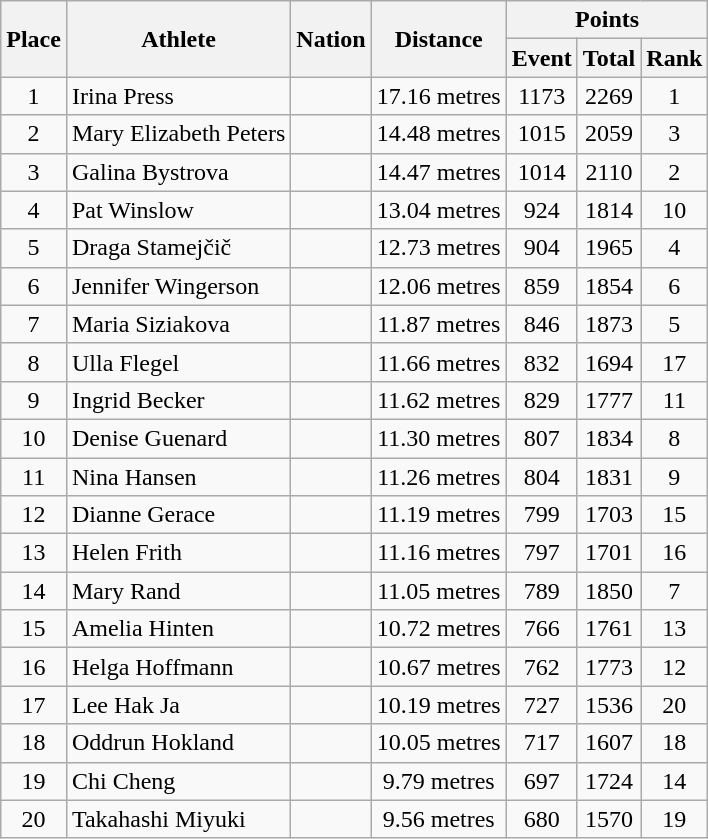<table class=wikitable>
<tr>
<th rowspan=2>Place</th>
<th rowspan=2>Athlete</th>
<th rowspan=2>Nation</th>
<th rowspan=2>Distance</th>
<th colspan=3>Points</th>
</tr>
<tr>
<th>Event</th>
<th>Total</th>
<th>Rank</th>
</tr>
<tr align=center>
<td>1</td>
<td align=left>Irina Press</td>
<td align=left></td>
<td>17.16 metres</td>
<td>1173</td>
<td>2269</td>
<td>1</td>
</tr>
<tr align=center>
<td>2</td>
<td align=left>Mary Elizabeth Peters</td>
<td align=left></td>
<td>14.48 metres</td>
<td>1015</td>
<td>2059</td>
<td>3</td>
</tr>
<tr align=center>
<td>3</td>
<td align=left>Galina Bystrova</td>
<td align=left></td>
<td>14.47 metres</td>
<td>1014</td>
<td>2110</td>
<td>2</td>
</tr>
<tr align=center>
<td>4</td>
<td align=left>Pat Winslow</td>
<td align=left></td>
<td>13.04 metres</td>
<td>924</td>
<td>1814</td>
<td>10</td>
</tr>
<tr align=center>
<td>5</td>
<td align=left>Draga Stamejčič</td>
<td align=left></td>
<td>12.73 metres</td>
<td>904</td>
<td>1965</td>
<td>4</td>
</tr>
<tr align=center>
<td>6</td>
<td align=left>Jennifer Wingerson</td>
<td align=left></td>
<td>12.06 metres</td>
<td>859</td>
<td>1854</td>
<td>6</td>
</tr>
<tr align=center>
<td>7</td>
<td align=left>Maria Siziakova</td>
<td align=left></td>
<td>11.87 metres</td>
<td>846</td>
<td>1873</td>
<td>5</td>
</tr>
<tr align=center>
<td>8</td>
<td align=left>Ulla Flegel</td>
<td align=left></td>
<td>11.66 metres</td>
<td>832</td>
<td>1694</td>
<td>17</td>
</tr>
<tr align=center>
<td>9</td>
<td align=left>Ingrid Becker</td>
<td align=left></td>
<td>11.62 metres</td>
<td>829</td>
<td>1777</td>
<td>11</td>
</tr>
<tr align=center>
<td>10</td>
<td align=left>Denise Guenard</td>
<td align=left></td>
<td>11.30 metres</td>
<td>807</td>
<td>1834</td>
<td>8</td>
</tr>
<tr align=center>
<td>11</td>
<td align=left>Nina Hansen</td>
<td align=left></td>
<td>11.26 metres</td>
<td>804</td>
<td>1831</td>
<td>9</td>
</tr>
<tr align=center>
<td>12</td>
<td align=left>Dianne Gerace</td>
<td align=left></td>
<td>11.19 metres</td>
<td>799</td>
<td>1703</td>
<td>15</td>
</tr>
<tr align=center>
<td>13</td>
<td align=left>Helen Frith</td>
<td align=left></td>
<td>11.16 metres</td>
<td>797</td>
<td>1701</td>
<td>16</td>
</tr>
<tr align=center>
<td>14</td>
<td align=left>Mary Rand</td>
<td align=left></td>
<td>11.05 metres</td>
<td>789</td>
<td>1850</td>
<td>7</td>
</tr>
<tr align=center>
<td>15</td>
<td align=left>Amelia Hinten</td>
<td align=left></td>
<td>10.72 metres</td>
<td>766</td>
<td>1761</td>
<td>13</td>
</tr>
<tr align=center>
<td>16</td>
<td align=left>Helga Hoffmann</td>
<td align=left></td>
<td>10.67 metres</td>
<td>762</td>
<td>1773</td>
<td>12</td>
</tr>
<tr align=center>
<td>17</td>
<td align=left>Lee Hak Ja</td>
<td align=left></td>
<td>10.19 metres</td>
<td>727</td>
<td>1536</td>
<td>20</td>
</tr>
<tr align=center>
<td>18</td>
<td align=left>Oddrun Hokland</td>
<td align=left></td>
<td>10.05 metres</td>
<td>717</td>
<td>1607</td>
<td>18</td>
</tr>
<tr align=center>
<td>19</td>
<td align=left>Chi Cheng</td>
<td align=left></td>
<td>9.79 metres</td>
<td>697</td>
<td>1724</td>
<td>14</td>
</tr>
<tr align=center>
<td>20</td>
<td align=left>Takahashi Miyuki</td>
<td align=left></td>
<td>9.56 metres</td>
<td>680</td>
<td>1570</td>
<td>19</td>
</tr>
</table>
